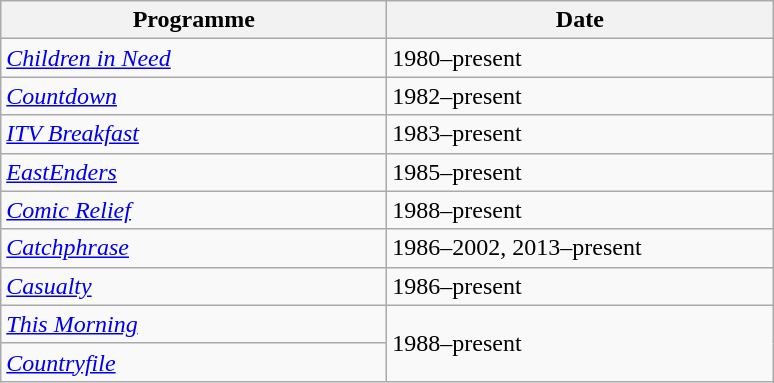<table class="wikitable">
<tr>
<th width=250>Programme</th>
<th width=250>Date</th>
</tr>
<tr>
<td><em><a href='#'>Children in Need</a></em></td>
<td>1980–present</td>
</tr>
<tr>
<td><em><a href='#'>Countdown</a></em></td>
<td>1982–present</td>
</tr>
<tr>
<td><em><a href='#'>ITV Breakfast</a></em></td>
<td>1983–present</td>
</tr>
<tr>
<td><em><a href='#'>EastEnders</a></em></td>
<td>1985–present</td>
</tr>
<tr>
<td><em><a href='#'>Comic Relief</a></em></td>
<td>1988–present</td>
</tr>
<tr>
<td><em><a href='#'>Catchphrase</a></em></td>
<td>1986–2002, 2013–present</td>
</tr>
<tr>
<td><em><a href='#'>Casualty</a></em></td>
<td>1986–present</td>
</tr>
<tr>
<td><em><a href='#'>This Morning</a></em></td>
<td rowspan="2">1988–present</td>
</tr>
<tr>
<td><em><a href='#'>Countryfile</a></em></td>
</tr>
</table>
